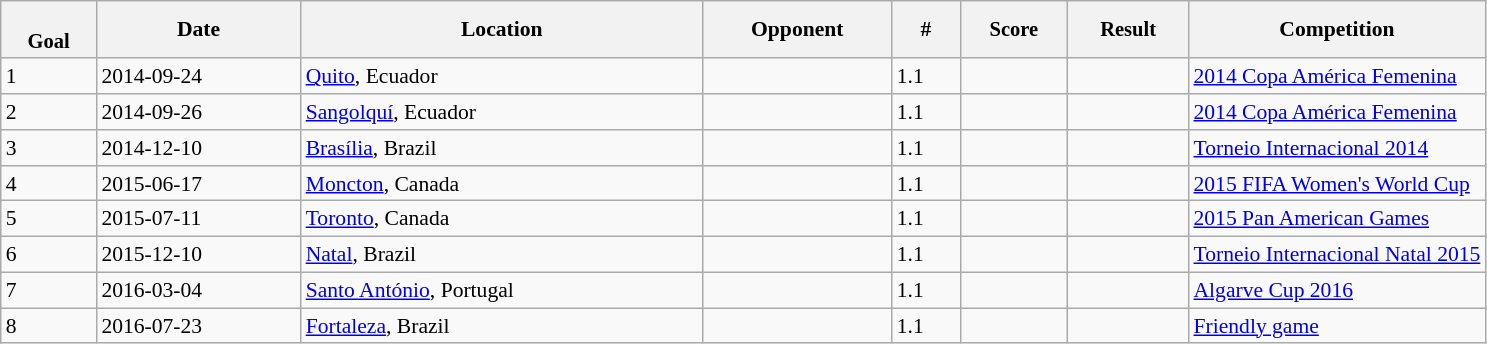<table class="wikitable collapsible sortable" style="font-size:90%">
<tr>
<th data-sort-type="number" style="font-size:95%;"><br>Goal</th>
<th>Date</th>
<th>Location</th>
<th>Opponent</th>
<th>#</th>
<th data-sort-type="number" style="font-size:95%;">Score</th>
<th data-sort-type="number" style="font-size:95%;">Result</th>
<th width="20%">Competition</th>
</tr>
<tr>
<td>1</td>
<td>2014-09-24</td>
<td> <a href='#'>Quito</a>, Ecuador</td>
<td></td>
<td>1.1</td>
<td></td>
<td></td>
<td><a href='#'>2014 Copa América Femenina</a></td>
</tr>
<tr>
<td>2</td>
<td>2014-09-26</td>
<td> <a href='#'>Sangolquí</a>, Ecuador</td>
<td></td>
<td>1.1</td>
<td></td>
<td></td>
<td><a href='#'>2014 Copa América Femenina</a></td>
</tr>
<tr>
<td>3</td>
<td>2014-12-10</td>
<td> <a href='#'>Brasília</a>, Brazil</td>
<td></td>
<td>1.1</td>
<td></td>
<td></td>
<td><a href='#'>Torneio Internacional 2014</a></td>
</tr>
<tr>
<td>4</td>
<td>2015-06-17</td>
<td> <a href='#'>Moncton</a>, Canada</td>
<td></td>
<td>1.1</td>
<td></td>
<td></td>
<td><a href='#'>2015 FIFA Women's World Cup</a></td>
</tr>
<tr>
<td>5</td>
<td>2015-07-11</td>
<td> <a href='#'>Toronto</a>, Canada</td>
<td></td>
<td>1.1</td>
<td></td>
<td></td>
<td><a href='#'>2015 Pan American Games</a></td>
</tr>
<tr>
<td>6</td>
<td>2015-12-10</td>
<td> <a href='#'>Natal</a>, Brazil</td>
<td></td>
<td>1.1</td>
<td></td>
<td></td>
<td><a href='#'>Torneio Internacional Natal 2015</a></td>
</tr>
<tr>
<td> 7</td>
<td>2016-03-04</td>
<td> <a href='#'>Santo António</a>, Portugal</td>
<td></td>
<td>1.1</td>
<td></td>
<td></td>
<td><a href='#'>Algarve Cup 2016</a></td>
</tr>
<tr>
<td>8</td>
<td>2016-07-23</td>
<td> <a href='#'>Fortaleza</a>, Brazil</td>
<td></td>
<td>1.1</td>
<td></td>
<td></td>
<td><a href='#'>Friendly game</a></td>
</tr>
</table>
